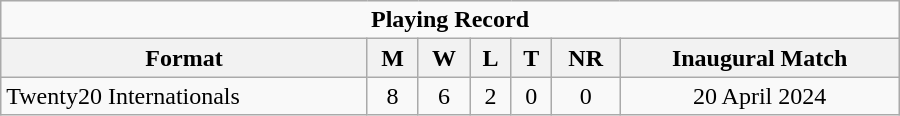<table class="wikitable" style="text-align: center; width: 600px;">
<tr>
<td colspan=7 align="center"><strong>Playing Record</strong></td>
</tr>
<tr>
<th>Format</th>
<th>M</th>
<th>W</th>
<th>L</th>
<th>T</th>
<th>NR</th>
<th>Inaugural Match</th>
</tr>
<tr>
<td align="left">Twenty20 Internationals</td>
<td>8</td>
<td>6</td>
<td>2</td>
<td>0</td>
<td>0</td>
<td>20 April 2024</td>
</tr>
</table>
